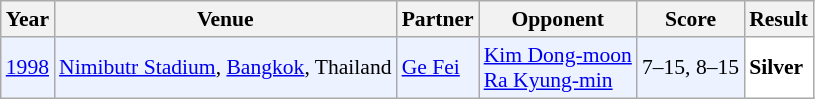<table class="sortable wikitable" style="font-size: 90%;">
<tr>
<th>Year</th>
<th>Venue</th>
<th>Partner</th>
<th>Opponent</th>
<th>Score</th>
<th>Result</th>
</tr>
<tr style="background:#ECF2FF">
<td align="center"><a href='#'>1998</a></td>
<td align="left"><a href='#'>Nimibutr Stadium</a>, <a href='#'>Bangkok</a>, Thailand</td>
<td align="left"> <a href='#'>Ge Fei</a></td>
<td align="left"> <a href='#'>Kim Dong-moon</a> <br>  <a href='#'>Ra Kyung-min</a></td>
<td align="left">7–15, 8–15</td>
<td style="text-align:left; background:white"> <strong>Silver</strong></td>
</tr>
</table>
